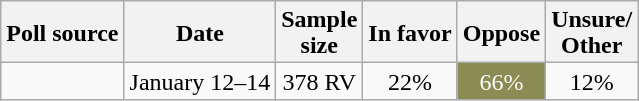<table class="wikitable sortable collapsible" style="text-align:center;line-height:17px">
<tr>
<th>Poll source</th>
<th>Date</th>
<th>Sample<br>size</th>
<th>In favor</th>
<th>Oppose</th>
<th>Unsure/<br>Other</th>
</tr>
<tr>
<td></td>
<td>January 12–14</td>
<td>378 RV</td>
<td>22%</td>
<td style="background:#8B8B54; color: white">66%</td>
<td>12%</td>
</tr>
</table>
